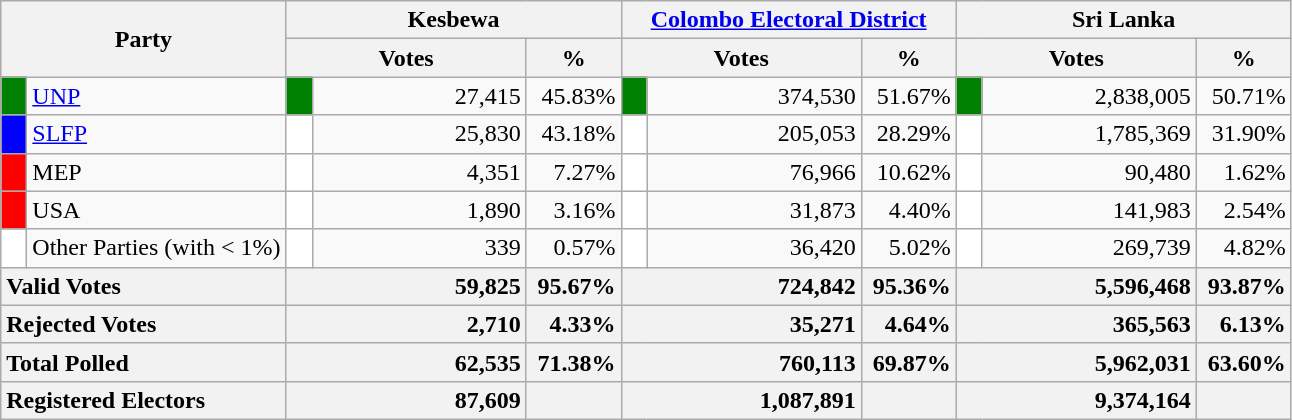<table class="wikitable">
<tr>
<th colspan="2" width="144px"rowspan="2">Party</th>
<th colspan="3" width="216px">Kesbewa</th>
<th colspan="3" width="216px"><a href='#'>Colombo Electoral District</a></th>
<th colspan="3" width="216px">Sri Lanka</th>
</tr>
<tr>
<th colspan="2" width="144px">Votes</th>
<th>%</th>
<th colspan="2" width="144px">Votes</th>
<th>%</th>
<th colspan="2" width="144px">Votes</th>
<th>%</th>
</tr>
<tr>
<td style="background-color:green;" width="10px"></td>
<td style="text-align:left;"><a href='#'>UNP</a></td>
<td style="background-color:green;" width="10px"></td>
<td style="text-align:right;">27,415</td>
<td style="text-align:right;">45.83%</td>
<td style="background-color:green;" width="10px"></td>
<td style="text-align:right;">374,530</td>
<td style="text-align:right;">51.67%</td>
<td style="background-color:green;" width="10px"></td>
<td style="text-align:right;">2,838,005</td>
<td style="text-align:right;">50.71%</td>
</tr>
<tr>
<td style="background-color:blue;" width="10px"></td>
<td style="text-align:left;"><a href='#'>SLFP</a></td>
<td style="background-color:white;" width="10px"></td>
<td style="text-align:right;">25,830</td>
<td style="text-align:right;">43.18%</td>
<td style="background-color:white;" width="10px"></td>
<td style="text-align:right;">205,053</td>
<td style="text-align:right;">28.29%</td>
<td style="background-color:white;" width="10px"></td>
<td style="text-align:right;">1,785,369</td>
<td style="text-align:right;">31.90%</td>
</tr>
<tr>
<td style="background-color:red;" width="10px"></td>
<td style="text-align:left;">MEP</td>
<td style="background-color:white;" width="10px"></td>
<td style="text-align:right;">4,351</td>
<td style="text-align:right;">7.27%</td>
<td style="background-color:white;" width="10px"></td>
<td style="text-align:right;">76,966</td>
<td style="text-align:right;">10.62%</td>
<td style="background-color:white;" width="10px"></td>
<td style="text-align:right;">90,480</td>
<td style="text-align:right;">1.62%</td>
</tr>
<tr>
<td style="background-color:red;" width="10px"></td>
<td style="text-align:left;">USA</td>
<td style="background-color:white;" width="10px"></td>
<td style="text-align:right;">1,890</td>
<td style="text-align:right;">3.16%</td>
<td style="background-color:white;" width="10px"></td>
<td style="text-align:right;">31,873</td>
<td style="text-align:right;">4.40%</td>
<td style="background-color:white;" width="10px"></td>
<td style="text-align:right;">141,983</td>
<td style="text-align:right;">2.54%</td>
</tr>
<tr>
<td style="background-color:white;" width="10px"></td>
<td style="text-align:left;">Other Parties (with < 1%)</td>
<td style="background-color:white;" width="10px"></td>
<td style="text-align:right;">339</td>
<td style="text-align:right;">0.57%</td>
<td style="background-color:white;" width="10px"></td>
<td style="text-align:right;">36,420</td>
<td style="text-align:right;">5.02%</td>
<td style="background-color:white;" width="10px"></td>
<td style="text-align:right;">269,739</td>
<td style="text-align:right;">4.82%</td>
</tr>
<tr>
<th colspan="2" width="144px"style="text-align:left;">Valid Votes</th>
<th style="text-align:right;"colspan="2" width="144px">59,825</th>
<th style="text-align:right;">95.67%</th>
<th style="text-align:right;"colspan="2" width="144px">724,842</th>
<th style="text-align:right;">95.36%</th>
<th style="text-align:right;"colspan="2" width="144px">5,596,468</th>
<th style="text-align:right;">93.87%</th>
</tr>
<tr>
<th colspan="2" width="144px"style="text-align:left;">Rejected Votes</th>
<th style="text-align:right;"colspan="2" width="144px">2,710</th>
<th style="text-align:right;">4.33%</th>
<th style="text-align:right;"colspan="2" width="144px">35,271</th>
<th style="text-align:right;">4.64%</th>
<th style="text-align:right;"colspan="2" width="144px">365,563</th>
<th style="text-align:right;">6.13%</th>
</tr>
<tr>
<th colspan="2" width="144px"style="text-align:left;">Total Polled</th>
<th style="text-align:right;"colspan="2" width="144px">62,535</th>
<th style="text-align:right;">71.38%</th>
<th style="text-align:right;"colspan="2" width="144px">760,113</th>
<th style="text-align:right;">69.87%</th>
<th style="text-align:right;"colspan="2" width="144px">5,962,031</th>
<th style="text-align:right;">63.60%</th>
</tr>
<tr>
<th colspan="2" width="144px"style="text-align:left;">Registered Electors</th>
<th style="text-align:right;"colspan="2" width="144px">87,609</th>
<th></th>
<th style="text-align:right;"colspan="2" width="144px">1,087,891</th>
<th></th>
<th style="text-align:right;"colspan="2" width="144px">9,374,164</th>
<th></th>
</tr>
</table>
